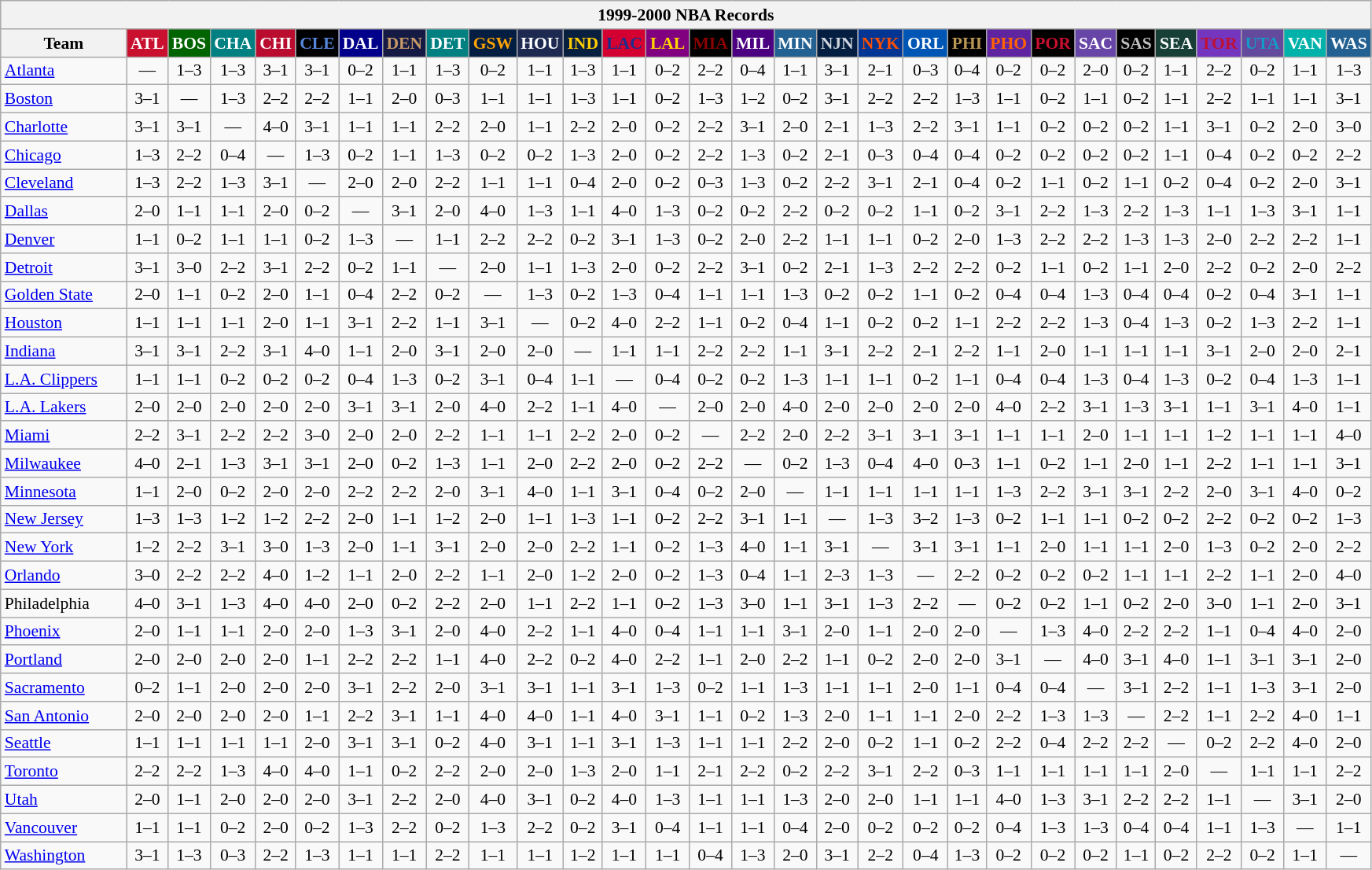<table class="wikitable" style="font-size:90%; text-align:center;">
<tr>
<th colspan=30>1999-2000 NBA Records</th>
</tr>
<tr>
<th width=100>Team</th>
<th style="background:#CA102F;color:#FFFFFF;width=35">ATL</th>
<th style="background:#006400;color:#FFFFFF;width=35">BOS</th>
<th style="background:#008080;color:#FFFFFF;width=35">CHA</th>
<th style="background:#BA0C2F;color:#FFFFFF;width=35">CHI</th>
<th style="background:#000000;color:#5787DC;width=35">CLE</th>
<th style="background:#00008B;color:#FFFFFF;width=35">DAL</th>
<th style="background:#141A44;color:#C69966;width=35">DEN</th>
<th style="background:#008080;color:#FFFFFF;width=35">DET</th>
<th style="background:#031E41;color:#FEA302;width=35">GSW</th>
<th style="background:#1D2951;color:#FFFFFF;width=35">HOU</th>
<th style="background:#081F3F;color:#FDCC04;width=35">IND</th>
<th style="background:#D40032;color:#1A2E8B;width=35">LAC</th>
<th style="background:#800080;color:#FFD700;width=35">LAL</th>
<th style="background:#000000;color:#8B0000;width=35">MIA</th>
<th style="background:#4B0082;color:#FFFFFF;width=35">MIL</th>
<th style="background:#236192;color:#FFFFFF;width=35">MIN</th>
<th style="background:#031E41;color:#CED5DD;width=35">NJN</th>
<th style="background:#003593;color:#FF4F03;width=35">NYK</th>
<th style="background:#0056B5;color:#FFFFFF;width=35">ORL</th>
<th style="background:#000000;color:#BB9754;width=35">PHI</th>
<th style="background:#5F24A0;color:#FF6303;width=35">PHO</th>
<th style="background:#000000;color:#C90F2E;width=35">POR</th>
<th style="background:#6846A8;color:#FFFFFF;width=35">SAC</th>
<th style="background:#000000;color:#C0C0C0;width=35">SAS</th>
<th style="background:#173F36;color:#FFFFFF;width=35">SEA</th>
<th style="background:#7436BF;color:#BE0F34;width=35">TOR</th>
<th style="background:#644A9C;color:#149BC7;width=35">UTA</th>
<th style="background:#00B2AA;color:#FFFFFF;width=35">VAN</th>
<th style="background:#236192;color:#FFFFFF;width=35">WAS</th>
</tr>
<tr>
<td style="text-align:left;"><a href='#'>Atlanta</a></td>
<td>—</td>
<td>1–3</td>
<td>1–3</td>
<td>3–1</td>
<td>3–1</td>
<td>0–2</td>
<td>1–1</td>
<td>1–3</td>
<td>0–2</td>
<td>1–1</td>
<td>1–3</td>
<td>1–1</td>
<td>0–2</td>
<td>2–2</td>
<td>0–4</td>
<td>1–1</td>
<td>3–1</td>
<td>2–1</td>
<td>0–3</td>
<td>0–4</td>
<td>0–2</td>
<td>0–2</td>
<td>2–0</td>
<td>0–2</td>
<td>1–1</td>
<td>2–2</td>
<td>0–2</td>
<td>1–1</td>
<td>1–3</td>
</tr>
<tr>
<td style="text-align:left;"><a href='#'>Boston</a></td>
<td>3–1</td>
<td>—</td>
<td>1–3</td>
<td>2–2</td>
<td>2–2</td>
<td>1–1</td>
<td>2–0</td>
<td>0–3</td>
<td>1–1</td>
<td>1–1</td>
<td>1–3</td>
<td>1–1</td>
<td>0–2</td>
<td>1–3</td>
<td>1–2</td>
<td>0–2</td>
<td>3–1</td>
<td>2–2</td>
<td>2–2</td>
<td>1–3</td>
<td>1–1</td>
<td>0–2</td>
<td>1–1</td>
<td>0–2</td>
<td>1–1</td>
<td>2–2</td>
<td>1–1</td>
<td>1–1</td>
<td>3–1</td>
</tr>
<tr>
<td style="text-align:left;"><a href='#'>Charlotte</a></td>
<td>3–1</td>
<td>3–1</td>
<td>—</td>
<td>4–0</td>
<td>3–1</td>
<td>1–1</td>
<td>1–1</td>
<td>2–2</td>
<td>2–0</td>
<td>1–1</td>
<td>2–2</td>
<td>2–0</td>
<td>0–2</td>
<td>2–2</td>
<td>3–1</td>
<td>2–0</td>
<td>2–1</td>
<td>1–3</td>
<td>2–2</td>
<td>3–1</td>
<td>1–1</td>
<td>0–2</td>
<td>0–2</td>
<td>0–2</td>
<td>1–1</td>
<td>3–1</td>
<td>0–2</td>
<td>2–0</td>
<td>3–0</td>
</tr>
<tr>
<td style="text-align:left;"><a href='#'>Chicago</a></td>
<td>1–3</td>
<td>2–2</td>
<td>0–4</td>
<td>—</td>
<td>1–3</td>
<td>0–2</td>
<td>1–1</td>
<td>1–3</td>
<td>0–2</td>
<td>0–2</td>
<td>1–3</td>
<td>2–0</td>
<td>0–2</td>
<td>2–2</td>
<td>1–3</td>
<td>0–2</td>
<td>2–1</td>
<td>0–3</td>
<td>0–4</td>
<td>0–4</td>
<td>0–2</td>
<td>0–2</td>
<td>0–2</td>
<td>0–2</td>
<td>1–1</td>
<td>0–4</td>
<td>0–2</td>
<td>0–2</td>
<td>2–2</td>
</tr>
<tr>
<td style="text-align:left;"><a href='#'>Cleveland</a></td>
<td>1–3</td>
<td>2–2</td>
<td>1–3</td>
<td>3–1</td>
<td>—</td>
<td>2–0</td>
<td>2–0</td>
<td>2–2</td>
<td>1–1</td>
<td>1–1</td>
<td>0–4</td>
<td>2–0</td>
<td>0–2</td>
<td>0–3</td>
<td>1–3</td>
<td>0–2</td>
<td>2–2</td>
<td>3–1</td>
<td>2–1</td>
<td>0–4</td>
<td>0–2</td>
<td>1–1</td>
<td>0–2</td>
<td>1–1</td>
<td>0–2</td>
<td>0–4</td>
<td>0–2</td>
<td>2–0</td>
<td>3–1</td>
</tr>
<tr>
<td style="text-align:left;"><a href='#'>Dallas</a></td>
<td>2–0</td>
<td>1–1</td>
<td>1–1</td>
<td>2–0</td>
<td>0–2</td>
<td>—</td>
<td>3–1</td>
<td>2–0</td>
<td>4–0</td>
<td>1–3</td>
<td>1–1</td>
<td>4–0</td>
<td>1–3</td>
<td>0–2</td>
<td>0–2</td>
<td>2–2</td>
<td>0–2</td>
<td>0–2</td>
<td>1–1</td>
<td>0–2</td>
<td>3–1</td>
<td>2–2</td>
<td>1–3</td>
<td>2–2</td>
<td>1–3</td>
<td>1–1</td>
<td>1–3</td>
<td>3–1</td>
<td>1–1</td>
</tr>
<tr>
<td style="text-align:left;"><a href='#'>Denver</a></td>
<td>1–1</td>
<td>0–2</td>
<td>1–1</td>
<td>1–1</td>
<td>0–2</td>
<td>1–3</td>
<td>—</td>
<td>1–1</td>
<td>2–2</td>
<td>2–2</td>
<td>0–2</td>
<td>3–1</td>
<td>1–3</td>
<td>0–2</td>
<td>2–0</td>
<td>2–2</td>
<td>1–1</td>
<td>1–1</td>
<td>0–2</td>
<td>2–0</td>
<td>1–3</td>
<td>2–2</td>
<td>2–2</td>
<td>1–3</td>
<td>1–3</td>
<td>2–0</td>
<td>2–2</td>
<td>2–2</td>
<td>1–1</td>
</tr>
<tr>
<td style="text-align:left;"><a href='#'>Detroit</a></td>
<td>3–1</td>
<td>3–0</td>
<td>2–2</td>
<td>3–1</td>
<td>2–2</td>
<td>0–2</td>
<td>1–1</td>
<td>—</td>
<td>2–0</td>
<td>1–1</td>
<td>1–3</td>
<td>2–0</td>
<td>0–2</td>
<td>2–2</td>
<td>3–1</td>
<td>0–2</td>
<td>2–1</td>
<td>1–3</td>
<td>2–2</td>
<td>2–2</td>
<td>0–2</td>
<td>1–1</td>
<td>0–2</td>
<td>1–1</td>
<td>2–0</td>
<td>2–2</td>
<td>0–2</td>
<td>2–0</td>
<td>2–2</td>
</tr>
<tr>
<td style="text-align:left;"><a href='#'>Golden State</a></td>
<td>2–0</td>
<td>1–1</td>
<td>0–2</td>
<td>2–0</td>
<td>1–1</td>
<td>0–4</td>
<td>2–2</td>
<td>0–2</td>
<td>—</td>
<td>1–3</td>
<td>0–2</td>
<td>1–3</td>
<td>0–4</td>
<td>1–1</td>
<td>1–1</td>
<td>1–3</td>
<td>0–2</td>
<td>0–2</td>
<td>1–1</td>
<td>0–2</td>
<td>0–4</td>
<td>0–4</td>
<td>1–3</td>
<td>0–4</td>
<td>0–4</td>
<td>0–2</td>
<td>0–4</td>
<td>3–1</td>
<td>1–1</td>
</tr>
<tr>
<td style="text-align:left;"><a href='#'>Houston</a></td>
<td>1–1</td>
<td>1–1</td>
<td>1–1</td>
<td>2–0</td>
<td>1–1</td>
<td>3–1</td>
<td>2–2</td>
<td>1–1</td>
<td>3–1</td>
<td>—</td>
<td>0–2</td>
<td>4–0</td>
<td>2–2</td>
<td>1–1</td>
<td>0–2</td>
<td>0–4</td>
<td>1–1</td>
<td>0–2</td>
<td>0–2</td>
<td>1–1</td>
<td>2–2</td>
<td>2–2</td>
<td>1–3</td>
<td>0–4</td>
<td>1–3</td>
<td>0–2</td>
<td>1–3</td>
<td>2–2</td>
<td>1–1</td>
</tr>
<tr>
<td style="text-align:left;"><a href='#'>Indiana</a></td>
<td>3–1</td>
<td>3–1</td>
<td>2–2</td>
<td>3–1</td>
<td>4–0</td>
<td>1–1</td>
<td>2–0</td>
<td>3–1</td>
<td>2–0</td>
<td>2–0</td>
<td>—</td>
<td>1–1</td>
<td>1–1</td>
<td>2–2</td>
<td>2–2</td>
<td>1–1</td>
<td>3–1</td>
<td>2–2</td>
<td>2–1</td>
<td>2–2</td>
<td>1–1</td>
<td>2–0</td>
<td>1–1</td>
<td>1–1</td>
<td>1–1</td>
<td>3–1</td>
<td>2–0</td>
<td>2–0</td>
<td>2–1</td>
</tr>
<tr>
<td style="text-align:left;"><a href='#'>L.A. Clippers</a></td>
<td>1–1</td>
<td>1–1</td>
<td>0–2</td>
<td>0–2</td>
<td>0–2</td>
<td>0–4</td>
<td>1–3</td>
<td>0–2</td>
<td>3–1</td>
<td>0–4</td>
<td>1–1</td>
<td>—</td>
<td>0–4</td>
<td>0–2</td>
<td>0–2</td>
<td>1–3</td>
<td>1–1</td>
<td>1–1</td>
<td>0–2</td>
<td>1–1</td>
<td>0–4</td>
<td>0–4</td>
<td>1–3</td>
<td>0–4</td>
<td>1–3</td>
<td>0–2</td>
<td>0–4</td>
<td>1–3</td>
<td>1–1</td>
</tr>
<tr>
<td style="text-align:left;"><a href='#'>L.A. Lakers</a></td>
<td>2–0</td>
<td>2–0</td>
<td>2–0</td>
<td>2–0</td>
<td>2–0</td>
<td>3–1</td>
<td>3–1</td>
<td>2–0</td>
<td>4–0</td>
<td>2–2</td>
<td>1–1</td>
<td>4–0</td>
<td>—</td>
<td>2–0</td>
<td>2–0</td>
<td>4–0</td>
<td>2–0</td>
<td>2–0</td>
<td>2–0</td>
<td>2–0</td>
<td>4–0</td>
<td>2–2</td>
<td>3–1</td>
<td>1–3</td>
<td>3–1</td>
<td>1–1</td>
<td>3–1</td>
<td>4–0</td>
<td>1–1</td>
</tr>
<tr>
<td style="text-align:left;"><a href='#'>Miami</a></td>
<td>2–2</td>
<td>3–1</td>
<td>2–2</td>
<td>2–2</td>
<td>3–0</td>
<td>2–0</td>
<td>2–0</td>
<td>2–2</td>
<td>1–1</td>
<td>1–1</td>
<td>2–2</td>
<td>2–0</td>
<td>0–2</td>
<td>—</td>
<td>2–2</td>
<td>2–0</td>
<td>2–2</td>
<td>3–1</td>
<td>3–1</td>
<td>3–1</td>
<td>1–1</td>
<td>1–1</td>
<td>2–0</td>
<td>1–1</td>
<td>1–1</td>
<td>1–2</td>
<td>1–1</td>
<td>1–1</td>
<td>4–0</td>
</tr>
<tr>
<td style="text-align:left;"><a href='#'>Milwaukee</a></td>
<td>4–0</td>
<td>2–1</td>
<td>1–3</td>
<td>3–1</td>
<td>3–1</td>
<td>2–0</td>
<td>0–2</td>
<td>1–3</td>
<td>1–1</td>
<td>2–0</td>
<td>2–2</td>
<td>2–0</td>
<td>0–2</td>
<td>2–2</td>
<td>—</td>
<td>0–2</td>
<td>1–3</td>
<td>0–4</td>
<td>4–0</td>
<td>0–3</td>
<td>1–1</td>
<td>0–2</td>
<td>1–1</td>
<td>2–0</td>
<td>1–1</td>
<td>2–2</td>
<td>1–1</td>
<td>1–1</td>
<td>3–1</td>
</tr>
<tr>
<td style="text-align:left;"><a href='#'>Minnesota</a></td>
<td>1–1</td>
<td>2–0</td>
<td>0–2</td>
<td>2–0</td>
<td>2–0</td>
<td>2–2</td>
<td>2–2</td>
<td>2–0</td>
<td>3–1</td>
<td>4–0</td>
<td>1–1</td>
<td>3–1</td>
<td>0–4</td>
<td>0–2</td>
<td>2–0</td>
<td>—</td>
<td>1–1</td>
<td>1–1</td>
<td>1–1</td>
<td>1–1</td>
<td>1–3</td>
<td>2–2</td>
<td>3–1</td>
<td>3–1</td>
<td>2–2</td>
<td>2–0</td>
<td>3–1</td>
<td>4–0</td>
<td>0–2</td>
</tr>
<tr>
<td style="text-align:left;"><a href='#'>New Jersey</a></td>
<td>1–3</td>
<td>1–3</td>
<td>1–2</td>
<td>1–2</td>
<td>2–2</td>
<td>2–0</td>
<td>1–1</td>
<td>1–2</td>
<td>2–0</td>
<td>1–1</td>
<td>1–3</td>
<td>1–1</td>
<td>0–2</td>
<td>2–2</td>
<td>3–1</td>
<td>1–1</td>
<td>—</td>
<td>1–3</td>
<td>3–2</td>
<td>1–3</td>
<td>0–2</td>
<td>1–1</td>
<td>1–1</td>
<td>0–2</td>
<td>0–2</td>
<td>2–2</td>
<td>0–2</td>
<td>0–2</td>
<td>1–3</td>
</tr>
<tr>
<td style="text-align:left;"><a href='#'>New York</a></td>
<td>1–2</td>
<td>2–2</td>
<td>3–1</td>
<td>3–0</td>
<td>1–3</td>
<td>2–0</td>
<td>1–1</td>
<td>3–1</td>
<td>2–0</td>
<td>2–0</td>
<td>2–2</td>
<td>1–1</td>
<td>0–2</td>
<td>1–3</td>
<td>4–0</td>
<td>1–1</td>
<td>3–1</td>
<td>—</td>
<td>3–1</td>
<td>3–1</td>
<td>1–1</td>
<td>2–0</td>
<td>1–1</td>
<td>1–1</td>
<td>2–0</td>
<td>1–3</td>
<td>0–2</td>
<td>2–0</td>
<td>2–2</td>
</tr>
<tr>
<td style="text-align:left;"><a href='#'>Orlando</a></td>
<td>3–0</td>
<td>2–2</td>
<td>2–2</td>
<td>4–0</td>
<td>1–2</td>
<td>1–1</td>
<td>2–0</td>
<td>2–2</td>
<td>1–1</td>
<td>2–0</td>
<td>1–2</td>
<td>2–0</td>
<td>0–2</td>
<td>1–3</td>
<td>0–4</td>
<td>1–1</td>
<td>2–3</td>
<td>1–3</td>
<td>—</td>
<td>2–2</td>
<td>0–2</td>
<td>0–2</td>
<td>0–2</td>
<td>1–1</td>
<td>1–1</td>
<td>2–2</td>
<td>1–1</td>
<td>2–0</td>
<td>4–0</td>
</tr>
<tr>
<td style="text-align:left;">Philadelphia</td>
<td>4–0</td>
<td>3–1</td>
<td>1–3</td>
<td>4–0</td>
<td>4–0</td>
<td>2–0</td>
<td>0–2</td>
<td>2–2</td>
<td>2–0</td>
<td>1–1</td>
<td>2–2</td>
<td>1–1</td>
<td>0–2</td>
<td>1–3</td>
<td>3–0</td>
<td>1–1</td>
<td>3–1</td>
<td>1–3</td>
<td>2–2</td>
<td>—</td>
<td>0–2</td>
<td>0–2</td>
<td>1–1</td>
<td>0–2</td>
<td>2–0</td>
<td>3–0</td>
<td>1–1</td>
<td>2–0</td>
<td>3–1</td>
</tr>
<tr>
<td style="text-align:left;"><a href='#'>Phoenix</a></td>
<td>2–0</td>
<td>1–1</td>
<td>1–1</td>
<td>2–0</td>
<td>2–0</td>
<td>1–3</td>
<td>3–1</td>
<td>2–0</td>
<td>4–0</td>
<td>2–2</td>
<td>1–1</td>
<td>4–0</td>
<td>0–4</td>
<td>1–1</td>
<td>1–1</td>
<td>3–1</td>
<td>2–0</td>
<td>1–1</td>
<td>2–0</td>
<td>2–0</td>
<td>—</td>
<td>1–3</td>
<td>4–0</td>
<td>2–2</td>
<td>2–2</td>
<td>1–1</td>
<td>0–4</td>
<td>4–0</td>
<td>2–0</td>
</tr>
<tr>
<td style="text-align:left;"><a href='#'>Portland</a></td>
<td>2–0</td>
<td>2–0</td>
<td>2–0</td>
<td>2–0</td>
<td>1–1</td>
<td>2–2</td>
<td>2–2</td>
<td>1–1</td>
<td>4–0</td>
<td>2–2</td>
<td>0–2</td>
<td>4–0</td>
<td>2–2</td>
<td>1–1</td>
<td>2–0</td>
<td>2–2</td>
<td>1–1</td>
<td>0–2</td>
<td>2–0</td>
<td>2–0</td>
<td>3–1</td>
<td>—</td>
<td>4–0</td>
<td>3–1</td>
<td>4–0</td>
<td>1–1</td>
<td>3–1</td>
<td>3–1</td>
<td>2–0</td>
</tr>
<tr>
<td style="text-align:left;"><a href='#'>Sacramento</a></td>
<td>0–2</td>
<td>1–1</td>
<td>2–0</td>
<td>2–0</td>
<td>2–0</td>
<td>3–1</td>
<td>2–2</td>
<td>2–0</td>
<td>3–1</td>
<td>3–1</td>
<td>1–1</td>
<td>3–1</td>
<td>1–3</td>
<td>0–2</td>
<td>1–1</td>
<td>1–3</td>
<td>1–1</td>
<td>1–1</td>
<td>2–0</td>
<td>1–1</td>
<td>0–4</td>
<td>0–4</td>
<td>—</td>
<td>3–1</td>
<td>2–2</td>
<td>1–1</td>
<td>1–3</td>
<td>3–1</td>
<td>2–0</td>
</tr>
<tr>
<td style="text-align:left;"><a href='#'>San Antonio</a></td>
<td>2–0</td>
<td>2–0</td>
<td>2–0</td>
<td>2–0</td>
<td>1–1</td>
<td>2–2</td>
<td>3–1</td>
<td>1–1</td>
<td>4–0</td>
<td>4–0</td>
<td>1–1</td>
<td>4–0</td>
<td>3–1</td>
<td>1–1</td>
<td>0–2</td>
<td>1–3</td>
<td>2–0</td>
<td>1–1</td>
<td>1–1</td>
<td>2–0</td>
<td>2–2</td>
<td>1–3</td>
<td>1–3</td>
<td>—</td>
<td>2–2</td>
<td>1–1</td>
<td>2–2</td>
<td>4–0</td>
<td>1–1</td>
</tr>
<tr>
<td style="text-align:left;"><a href='#'>Seattle</a></td>
<td>1–1</td>
<td>1–1</td>
<td>1–1</td>
<td>1–1</td>
<td>2–0</td>
<td>3–1</td>
<td>3–1</td>
<td>0–2</td>
<td>4–0</td>
<td>3–1</td>
<td>1–1</td>
<td>3–1</td>
<td>1–3</td>
<td>1–1</td>
<td>1–1</td>
<td>2–2</td>
<td>2–0</td>
<td>0–2</td>
<td>1–1</td>
<td>0–2</td>
<td>2–2</td>
<td>0–4</td>
<td>2–2</td>
<td>2–2</td>
<td>—</td>
<td>0–2</td>
<td>2–2</td>
<td>4–0</td>
<td>2–0</td>
</tr>
<tr>
<td style="text-align:left;"><a href='#'>Toronto</a></td>
<td>2–2</td>
<td>2–2</td>
<td>1–3</td>
<td>4–0</td>
<td>4–0</td>
<td>1–1</td>
<td>0–2</td>
<td>2–2</td>
<td>2–0</td>
<td>2–0</td>
<td>1–3</td>
<td>2–0</td>
<td>1–1</td>
<td>2–1</td>
<td>2–2</td>
<td>0–2</td>
<td>2–2</td>
<td>3–1</td>
<td>2–2</td>
<td>0–3</td>
<td>1–1</td>
<td>1–1</td>
<td>1–1</td>
<td>1–1</td>
<td>2–0</td>
<td>—</td>
<td>1–1</td>
<td>1–1</td>
<td>2–2</td>
</tr>
<tr>
<td style="text-align:left;"><a href='#'>Utah</a></td>
<td>2–0</td>
<td>1–1</td>
<td>2–0</td>
<td>2–0</td>
<td>2–0</td>
<td>3–1</td>
<td>2–2</td>
<td>2–0</td>
<td>4–0</td>
<td>3–1</td>
<td>0–2</td>
<td>4–0</td>
<td>1–3</td>
<td>1–1</td>
<td>1–1</td>
<td>1–3</td>
<td>2–0</td>
<td>2–0</td>
<td>1–1</td>
<td>1–1</td>
<td>4–0</td>
<td>1–3</td>
<td>3–1</td>
<td>2–2</td>
<td>2–2</td>
<td>1–1</td>
<td>—</td>
<td>3–1</td>
<td>2–0</td>
</tr>
<tr>
<td style="text-align:left;"><a href='#'>Vancouver</a></td>
<td>1–1</td>
<td>1–1</td>
<td>0–2</td>
<td>2–0</td>
<td>0–2</td>
<td>1–3</td>
<td>2–2</td>
<td>0–2</td>
<td>1–3</td>
<td>2–2</td>
<td>0–2</td>
<td>3–1</td>
<td>0–4</td>
<td>1–1</td>
<td>1–1</td>
<td>0–4</td>
<td>2–0</td>
<td>0–2</td>
<td>0–2</td>
<td>0–2</td>
<td>0–4</td>
<td>1–3</td>
<td>1–3</td>
<td>0–4</td>
<td>0–4</td>
<td>1–1</td>
<td>1–3</td>
<td>—</td>
<td>1–1</td>
</tr>
<tr>
<td style="text-align:left;"><a href='#'>Washington</a></td>
<td>3–1</td>
<td>1–3</td>
<td>0–3</td>
<td>2–2</td>
<td>1–3</td>
<td>1–1</td>
<td>1–1</td>
<td>2–2</td>
<td>1–1</td>
<td>1–1</td>
<td>1–2</td>
<td>1–1</td>
<td>1–1</td>
<td>0–4</td>
<td>1–3</td>
<td>2–0</td>
<td>3–1</td>
<td>2–2</td>
<td>0–4</td>
<td>1–3</td>
<td>0–2</td>
<td>0–2</td>
<td>0–2</td>
<td>1–1</td>
<td>0–2</td>
<td>2–2</td>
<td>0–2</td>
<td>1–1</td>
<td>—</td>
</tr>
</table>
